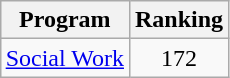<table class="wikitable" style="margin: 3rem 12vw; max-width: 33vmax; text-align: center;">
<tr>
<th>Program</th>
<th>Ranking</th>
</tr>
<tr>
<td><a href='#'>Social Work</a></td>
<td>172</td>
</tr>
</table>
